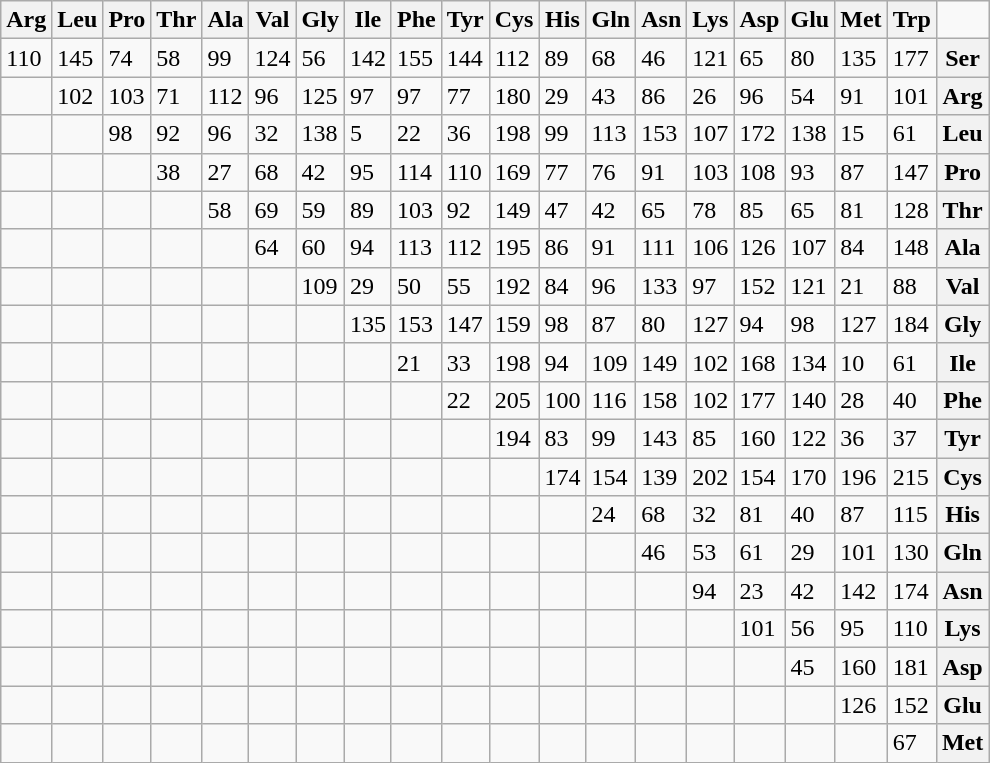<table class="wikitable">
<tr>
<th>Arg</th>
<th>Leu</th>
<th>Pro</th>
<th>Thr</th>
<th>Ala</th>
<th>Val</th>
<th>Gly</th>
<th>Ile</th>
<th>Phe</th>
<th>Tyr</th>
<th>Cys</th>
<th>His</th>
<th>Gln</th>
<th>Asn</th>
<th>Lys</th>
<th>Asp</th>
<th>Glu</th>
<th>Met</th>
<th>Trp</th>
<td></td>
</tr>
<tr>
<td>110</td>
<td>145</td>
<td>74</td>
<td>58</td>
<td>99</td>
<td>124</td>
<td>56</td>
<td>142</td>
<td>155</td>
<td>144</td>
<td>112</td>
<td>89</td>
<td>68</td>
<td>46</td>
<td>121</td>
<td>65</td>
<td>80</td>
<td>135</td>
<td>177</td>
<th>Ser</th>
</tr>
<tr>
<td></td>
<td>102</td>
<td>103</td>
<td>71</td>
<td>112</td>
<td>96</td>
<td>125</td>
<td>97</td>
<td>97</td>
<td>77</td>
<td>180</td>
<td>29</td>
<td>43</td>
<td>86</td>
<td>26</td>
<td>96</td>
<td>54</td>
<td>91</td>
<td>101</td>
<th>Arg</th>
</tr>
<tr>
<td></td>
<td></td>
<td>98</td>
<td>92</td>
<td>96</td>
<td>32</td>
<td>138</td>
<td>5</td>
<td>22</td>
<td>36</td>
<td>198</td>
<td>99</td>
<td>113</td>
<td>153</td>
<td>107</td>
<td>172</td>
<td>138</td>
<td>15</td>
<td>61</td>
<th>Leu</th>
</tr>
<tr>
<td></td>
<td></td>
<td></td>
<td>38</td>
<td>27</td>
<td>68</td>
<td>42</td>
<td>95</td>
<td>114</td>
<td>110</td>
<td>169</td>
<td>77</td>
<td>76</td>
<td>91</td>
<td>103</td>
<td>108</td>
<td>93</td>
<td>87</td>
<td>147</td>
<th>Pro</th>
</tr>
<tr>
<td></td>
<td></td>
<td></td>
<td></td>
<td>58</td>
<td>69</td>
<td>59</td>
<td>89</td>
<td>103</td>
<td>92</td>
<td>149</td>
<td>47</td>
<td>42</td>
<td>65</td>
<td>78</td>
<td>85</td>
<td>65</td>
<td>81</td>
<td>128</td>
<th>Thr</th>
</tr>
<tr>
<td></td>
<td></td>
<td></td>
<td></td>
<td></td>
<td>64</td>
<td>60</td>
<td>94</td>
<td>113</td>
<td>112</td>
<td>195</td>
<td>86</td>
<td>91</td>
<td>111</td>
<td>106</td>
<td>126</td>
<td>107</td>
<td>84</td>
<td>148</td>
<th>Ala</th>
</tr>
<tr>
<td></td>
<td></td>
<td></td>
<td></td>
<td></td>
<td></td>
<td>109</td>
<td>29</td>
<td>50</td>
<td>55</td>
<td>192</td>
<td>84</td>
<td>96</td>
<td>133</td>
<td>97</td>
<td>152</td>
<td>121</td>
<td>21</td>
<td>88</td>
<th>Val</th>
</tr>
<tr>
<td></td>
<td></td>
<td></td>
<td></td>
<td></td>
<td></td>
<td></td>
<td>135</td>
<td>153</td>
<td>147</td>
<td>159</td>
<td>98</td>
<td>87</td>
<td>80</td>
<td>127</td>
<td>94</td>
<td>98</td>
<td>127</td>
<td>184</td>
<th>Gly</th>
</tr>
<tr>
<td></td>
<td></td>
<td></td>
<td></td>
<td></td>
<td></td>
<td></td>
<td></td>
<td>21</td>
<td>33</td>
<td>198</td>
<td>94</td>
<td>109</td>
<td>149</td>
<td>102</td>
<td>168</td>
<td>134</td>
<td>10</td>
<td>61</td>
<th>Ile</th>
</tr>
<tr>
<td></td>
<td></td>
<td></td>
<td></td>
<td></td>
<td></td>
<td></td>
<td></td>
<td></td>
<td>22</td>
<td>205</td>
<td>100</td>
<td>116</td>
<td>158</td>
<td>102</td>
<td>177</td>
<td>140</td>
<td>28</td>
<td>40</td>
<th>Phe</th>
</tr>
<tr>
<td></td>
<td></td>
<td></td>
<td></td>
<td></td>
<td></td>
<td></td>
<td></td>
<td></td>
<td></td>
<td>194</td>
<td>83</td>
<td>99</td>
<td>143</td>
<td>85</td>
<td>160</td>
<td>122</td>
<td>36</td>
<td>37</td>
<th>Tyr</th>
</tr>
<tr>
<td></td>
<td></td>
<td></td>
<td></td>
<td></td>
<td></td>
<td></td>
<td></td>
<td></td>
<td></td>
<td></td>
<td>174</td>
<td>154</td>
<td>139</td>
<td>202</td>
<td>154</td>
<td>170</td>
<td>196</td>
<td>215</td>
<th>Cys</th>
</tr>
<tr>
<td></td>
<td></td>
<td></td>
<td></td>
<td></td>
<td></td>
<td></td>
<td></td>
<td></td>
<td></td>
<td></td>
<td></td>
<td>24</td>
<td>68</td>
<td>32</td>
<td>81</td>
<td>40</td>
<td>87</td>
<td>115</td>
<th>His</th>
</tr>
<tr>
<td></td>
<td></td>
<td></td>
<td></td>
<td></td>
<td></td>
<td></td>
<td></td>
<td></td>
<td></td>
<td></td>
<td></td>
<td></td>
<td>46</td>
<td>53</td>
<td>61</td>
<td>29</td>
<td>101</td>
<td>130</td>
<th>Gln</th>
</tr>
<tr>
<td></td>
<td></td>
<td></td>
<td></td>
<td></td>
<td></td>
<td></td>
<td></td>
<td></td>
<td></td>
<td></td>
<td></td>
<td></td>
<td></td>
<td>94</td>
<td>23</td>
<td>42</td>
<td>142</td>
<td>174</td>
<th>Asn</th>
</tr>
<tr>
<td></td>
<td></td>
<td></td>
<td></td>
<td></td>
<td></td>
<td></td>
<td></td>
<td></td>
<td></td>
<td></td>
<td></td>
<td></td>
<td></td>
<td></td>
<td>101</td>
<td>56</td>
<td>95</td>
<td>110</td>
<th>Lys</th>
</tr>
<tr>
<td></td>
<td></td>
<td></td>
<td></td>
<td></td>
<td></td>
<td></td>
<td></td>
<td></td>
<td></td>
<td></td>
<td></td>
<td></td>
<td></td>
<td></td>
<td></td>
<td>45</td>
<td>160</td>
<td>181</td>
<th>Asp</th>
</tr>
<tr>
<td></td>
<td></td>
<td></td>
<td></td>
<td></td>
<td></td>
<td></td>
<td></td>
<td></td>
<td></td>
<td></td>
<td></td>
<td></td>
<td></td>
<td></td>
<td></td>
<td></td>
<td>126</td>
<td>152</td>
<th>Glu</th>
</tr>
<tr>
<td></td>
<td></td>
<td></td>
<td></td>
<td></td>
<td></td>
<td></td>
<td></td>
<td></td>
<td></td>
<td></td>
<td></td>
<td></td>
<td></td>
<td></td>
<td></td>
<td></td>
<td></td>
<td>67</td>
<th>Met</th>
</tr>
</table>
